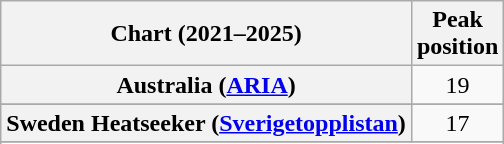<table class="wikitable sortable plainrowheaders" style="text-align:center">
<tr>
<th scope="col">Chart (2021–2025)</th>
<th scope="col">Peak<br>position</th>
</tr>
<tr>
<th scope="row">Australia (<a href='#'>ARIA</a>)</th>
<td>19</td>
</tr>
<tr>
</tr>
<tr>
</tr>
<tr>
</tr>
<tr>
<th scope="row">Sweden Heatseeker (<a href='#'>Sverigetopplistan</a>)</th>
<td>17</td>
</tr>
<tr>
</tr>
<tr>
</tr>
</table>
